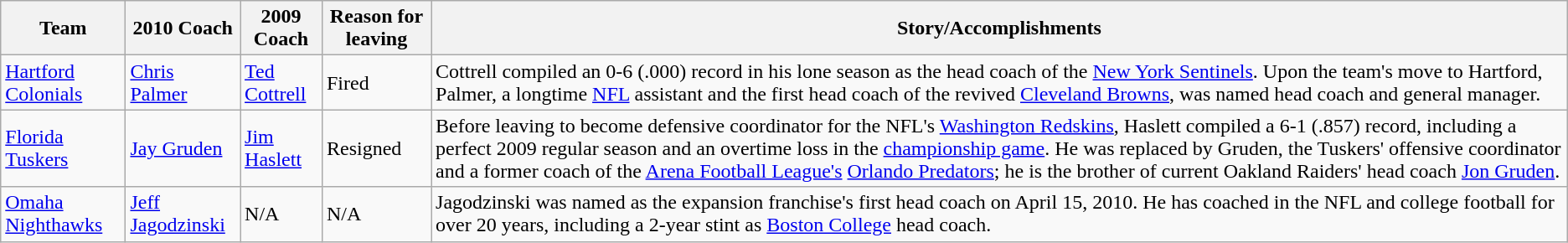<table class="wikitable" border="1">
<tr>
<th>Team</th>
<th>2010 Coach</th>
<th>2009 Coach</th>
<th>Reason for leaving</th>
<th>Story/Accomplishments</th>
</tr>
<tr>
<td><a href='#'>Hartford Colonials</a></td>
<td><a href='#'>Chris Palmer</a></td>
<td><a href='#'>Ted Cottrell</a></td>
<td>Fired</td>
<td>Cottrell compiled an 0-6 (.000) record in his lone season as the head coach of the <a href='#'>New York Sentinels</a>. Upon the team's move to Hartford, Palmer, a longtime <a href='#'>NFL</a> assistant and the first head coach of the revived <a href='#'>Cleveland Browns</a>, was named head coach and general manager.</td>
</tr>
<tr>
<td><a href='#'>Florida Tuskers</a></td>
<td><a href='#'>Jay Gruden</a></td>
<td><a href='#'>Jim Haslett</a></td>
<td>Resigned</td>
<td>Before leaving to become defensive coordinator for the NFL's <a href='#'>Washington Redskins</a>, Haslett compiled a 6-1 (.857) record, including a perfect 2009 regular season and an overtime loss in the <a href='#'>championship game</a>.  He was replaced by Gruden, the Tuskers' offensive coordinator and a former coach of the <a href='#'>Arena Football League's</a> <a href='#'>Orlando Predators</a>; he is the brother of current Oakland Raiders' head coach <a href='#'>Jon Gruden</a>.</td>
</tr>
<tr>
<td><a href='#'>Omaha Nighthawks</a></td>
<td><a href='#'>Jeff Jagodzinski</a></td>
<td>N/A</td>
<td>N/A</td>
<td>Jagodzinski was named as the expansion franchise's first head coach on April 15, 2010.  He has coached in the NFL and college football for over 20 years, including a 2-year stint as <a href='#'>Boston College</a> head coach.</td>
</tr>
</table>
